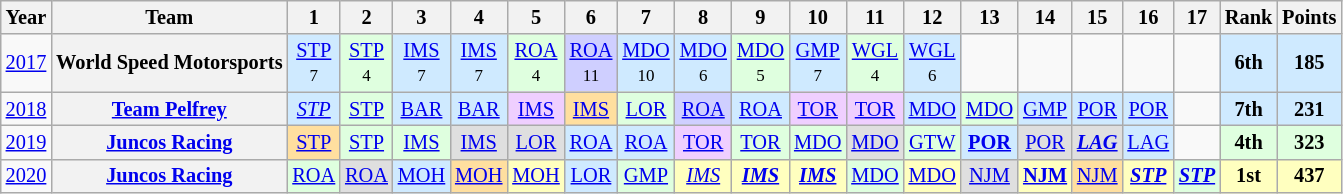<table class="wikitable" style="text-align:center; font-size:85%">
<tr>
<th>Year</th>
<th>Team</th>
<th>1</th>
<th>2</th>
<th>3</th>
<th>4</th>
<th>5</th>
<th>6</th>
<th>7</th>
<th>8</th>
<th>9</th>
<th>10</th>
<th>11</th>
<th>12</th>
<th>13</th>
<th>14</th>
<th>15</th>
<th>16</th>
<th>17</th>
<th>Rank</th>
<th>Points</th>
</tr>
<tr>
<td><a href='#'>2017</a></td>
<th nowrap>World Speed Motorsports</th>
<td style="background:#CFEAFF;"><a href='#'>STP</a><br><small>7</small></td>
<td style="background:#DFFFDF;"><a href='#'>STP</a><br><small>4</small></td>
<td style="background:#CFEAFF;"><a href='#'>IMS</a><br><small>7</small></td>
<td style="background:#CFEAFF;"><a href='#'>IMS</a><br><small>7</small></td>
<td style="background:#DFFFDF;"><a href='#'>ROA</a><br><small>4</small></td>
<td style="background:#CFCFFF;"><a href='#'>ROA</a><br><small>11</small></td>
<td style="background:#CFEAFF;"><a href='#'>MDO</a><br><small>10</small></td>
<td style="background:#CFEAFF;"><a href='#'>MDO</a><br><small>6</small></td>
<td style="background:#DFFFDF;"><a href='#'>MDO</a><br><small>5</small></td>
<td style="background:#CFEAFF;"><a href='#'>GMP</a><br><small>7</small></td>
<td style="background:#DFFFDF;"><a href='#'>WGL</a><br><small>4</small></td>
<td style="background:#CFEAFF;"><a href='#'>WGL</a><br><small>6</small></td>
<td></td>
<td></td>
<td></td>
<td></td>
<td></td>
<th style="background:#CFEAFF;">6th</th>
<th style="background:#CFEAFF;">185</th>
</tr>
<tr>
<td><a href='#'>2018</a></td>
<th nowrap><a href='#'>Team Pelfrey</a></th>
<td style="background:#CFEAFF;"><em><a href='#'>STP</a></em><br></td>
<td style="background:#DFFFDF;"><a href='#'>STP</a><br></td>
<td style="background:#CFEAFF;"><a href='#'>BAR</a><br></td>
<td style="background:#CFEAFF;"><a href='#'>BAR</a><br></td>
<td style="background:#EFCFFF;"><a href='#'>IMS</a><br></td>
<td style="background:#FFDF9F;"><a href='#'>IMS</a><br></td>
<td style="background:#DFFFDF;"><a href='#'>LOR</a><br></td>
<td style="background:#CFCFFF;"><a href='#'>ROA</a><br></td>
<td style="background:#CFEAFF;"><a href='#'>ROA</a><br></td>
<td style="background:#EFCFFF;"><a href='#'>TOR</a><br></td>
<td style="background:#EFCFFF;"><a href='#'>TOR</a><br></td>
<td style="background:#CFEAFF;"><a href='#'>MDO</a><br></td>
<td style="background:#DFFFDF;"><a href='#'>MDO</a><br></td>
<td style="background:#CFEAFF;"><a href='#'>GMP</a><br></td>
<td style="background:#CFEAFF;"><a href='#'>POR</a><br></td>
<td style="background:#CFEAFF;"><a href='#'>POR</a><br></td>
<td></td>
<th style="background:#CFEAFF;">7th</th>
<th style="background:#CFEAFF;">231</th>
</tr>
<tr>
<td><a href='#'>2019</a></td>
<th nowrap><a href='#'>Juncos Racing</a></th>
<td style="background:#FFDF9F;"><a href='#'>STP</a><br></td>
<td style="background:#DFFFDF;"><a href='#'>STP</a><br></td>
<td style="background:#DFFFDF;"><a href='#'>IMS</a><br></td>
<td style="background:#DFDFDF;"><a href='#'>IMS</a><br></td>
<td style="background:#DFDFDF;"><a href='#'>LOR</a><br></td>
<td style="background:#CFEAFF;"><a href='#'>ROA</a><br></td>
<td style="background:#CFEAFF;"><a href='#'>ROA</a><br></td>
<td style="background:#EFCFFF;"><a href='#'>TOR</a><br></td>
<td style="background:#DFFFDF;"><a href='#'>TOR</a><br></td>
<td style="background:#DFFFDF;"><a href='#'>MDO</a><br></td>
<td style="background:#DFDFDF;"><a href='#'>MDO</a><br></td>
<td style="background:#DFFFDF;"><a href='#'>GTW</a><br></td>
<td style="background:#CFEAFF;"><strong><a href='#'>POR</a></strong><br></td>
<td style="background:#DFDFDF;"><a href='#'>POR</a><br></td>
<td style="background:#DFDFDF;"><strong><em><a href='#'>LAG</a></em></strong><br></td>
<td style="background:#CFEAFF;"><a href='#'>LAG</a><br></td>
<td></td>
<th style="background:#DFFFDF;">4th</th>
<th style="background:#DFFFDF;">323</th>
</tr>
<tr>
<td><a href='#'>2020</a></td>
<th nowrap><a href='#'>Juncos Racing</a></th>
<td style="background:#DFFFDF;"><a href='#'>ROA</a><br></td>
<td style="background:#DFDFDF;"><a href='#'>ROA</a><br></td>
<td style="background:#CFEAFF;"><a href='#'>MOH</a><br></td>
<td style="background:#FFDF9F;"><a href='#'>MOH</a><br></td>
<td style="background:#FFFFBF;"><a href='#'>MOH</a><br></td>
<td style="background:#CFEAFF;"><a href='#'>LOR</a><br></td>
<td style="background:#DFFFDF;"><a href='#'>GMP</a><br></td>
<td style="background:#FFFFBF;"><em><a href='#'>IMS</a></em><br></td>
<td style="background:#FFFFBF;"><strong><em><a href='#'>IMS</a></em></strong><br></td>
<td style="background:#FFFFBF;"><strong><em><a href='#'>IMS</a></em></strong><br></td>
<td style="background:#DFFFDF;"><a href='#'>MDO</a><br></td>
<td style="background:#FFFFBF;"><a href='#'>MDO</a><br></td>
<td style="background:#DFDFDF;"><a href='#'>NJM</a><br></td>
<td style="background:#FFFFBF;"><strong><a href='#'>NJM</a></strong><br></td>
<td style="background:#FFDF9F;"><a href='#'>NJM</a><br></td>
<td style="background:#FFFFBF;"><strong><em><a href='#'>STP</a></em></strong><br></td>
<td style="background:#DFFFDF;"><strong><em><a href='#'>STP</a></em></strong><br></td>
<th style="background:#FFFFBF;">1st</th>
<th style="background:#FFFFBF;">437</th>
</tr>
</table>
